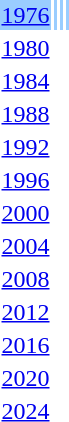<table>
<tr bgcolor=#9acdff>
<td><a href='#'>1976</a></td>
<td></td>
<td></td>
<td></td>
</tr>
<tr>
<td><a href='#'>1980</a></td>
<td></td>
<td></td>
<td></td>
</tr>
<tr>
<td><a href='#'>1984</a></td>
<td></td>
<td></td>
<td></td>
</tr>
<tr>
<td><a href='#'>1988</a></td>
<td></td>
<td></td>
<td></td>
</tr>
<tr>
<td><a href='#'>1992</a></td>
<td></td>
<td></td>
<td></td>
</tr>
<tr>
<td><a href='#'>1996</a></td>
<td></td>
<td></td>
<td></td>
</tr>
<tr>
<td><a href='#'>2000</a></td>
<td></td>
<td></td>
<td></td>
</tr>
<tr>
<td><a href='#'>2004</a></td>
<td></td>
<td></td>
<td></td>
</tr>
<tr>
<td><a href='#'>2008</a></td>
<td></td>
<td></td>
<td></td>
</tr>
<tr>
<td><a href='#'>2012</a></td>
<td></td>
<td></td>
<td></td>
</tr>
<tr>
<td><a href='#'>2016</a></td>
<td></td>
<td></td>
<td></td>
</tr>
<tr>
<td><a href='#'>2020</a></td>
<td></td>
<td></td>
<td></td>
</tr>
<tr>
<td><a href='#'>2024</a></td>
<td></td>
<td></td>
<td></td>
</tr>
<tr>
</tr>
</table>
